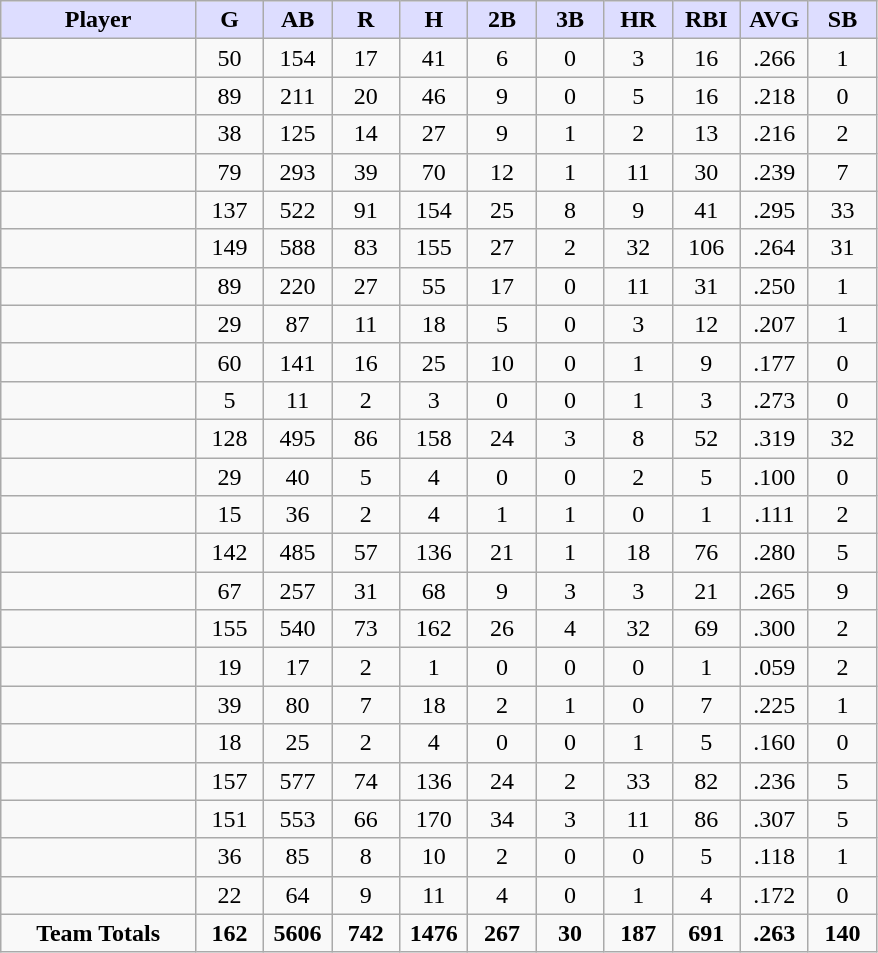<table class="wikitable" style="text-align:center;">
<tr>
<th style="background:#ddf; width:20%;"><strong>Player</strong></th>
<th style="background:#ddf; width:7%;"><strong>G</strong></th>
<th style="background:#ddf; width:7%;"><strong>AB</strong></th>
<th style="background:#ddf; width:7%;"><strong>R</strong></th>
<th style="background:#ddf; width:7%;"><strong>H</strong></th>
<th style="background:#ddf; width:7%;"><strong>2B</strong></th>
<th style="background:#ddf; width:7%;"><strong>3B</strong></th>
<th style="background:#ddf; width:7%;"><strong>HR</strong></th>
<th style="background:#ddf; width:7%;"><strong>RBI</strong></th>
<th style="background:#ddf; width:7%;"><strong>AVG</strong></th>
<th style="background:#ddf; width:7%;"><strong>SB</strong></th>
</tr>
<tr>
<td align=left></td>
<td>50</td>
<td>154</td>
<td>17</td>
<td>41</td>
<td>6</td>
<td>0</td>
<td>3</td>
<td>16</td>
<td>.266</td>
<td>1</td>
</tr>
<tr>
<td align=left></td>
<td>89</td>
<td>211</td>
<td>20</td>
<td>46</td>
<td>9</td>
<td>0</td>
<td>5</td>
<td>16</td>
<td>.218</td>
<td>0</td>
</tr>
<tr>
<td align=left></td>
<td>38</td>
<td>125</td>
<td>14</td>
<td>27</td>
<td>9</td>
<td>1</td>
<td>2</td>
<td>13</td>
<td>.216</td>
<td>2</td>
</tr>
<tr>
<td align=left></td>
<td>79</td>
<td>293</td>
<td>39</td>
<td>70</td>
<td>12</td>
<td>1</td>
<td>11</td>
<td>30</td>
<td>.239</td>
<td>7</td>
</tr>
<tr>
<td align=left></td>
<td>137</td>
<td>522</td>
<td>91</td>
<td>154</td>
<td>25</td>
<td>8</td>
<td>9</td>
<td>41</td>
<td>.295</td>
<td>33</td>
</tr>
<tr>
<td align=left></td>
<td>149</td>
<td>588</td>
<td>83</td>
<td>155</td>
<td>27</td>
<td>2</td>
<td>32</td>
<td>106</td>
<td>.264</td>
<td>31</td>
</tr>
<tr>
<td align=left></td>
<td>89</td>
<td>220</td>
<td>27</td>
<td>55</td>
<td>17</td>
<td>0</td>
<td>11</td>
<td>31</td>
<td>.250</td>
<td>1</td>
</tr>
<tr>
<td align=left></td>
<td>29</td>
<td>87</td>
<td>11</td>
<td>18</td>
<td>5</td>
<td>0</td>
<td>3</td>
<td>12</td>
<td>.207</td>
<td>1</td>
</tr>
<tr>
<td align=left></td>
<td>60</td>
<td>141</td>
<td>16</td>
<td>25</td>
<td>10</td>
<td>0</td>
<td>1</td>
<td>9</td>
<td>.177</td>
<td>0</td>
</tr>
<tr>
<td align=left></td>
<td>5</td>
<td>11</td>
<td>2</td>
<td>3</td>
<td>0</td>
<td>0</td>
<td>1</td>
<td>3</td>
<td>.273</td>
<td>0</td>
</tr>
<tr>
<td align=left></td>
<td>128</td>
<td>495</td>
<td>86</td>
<td>158</td>
<td>24</td>
<td>3</td>
<td>8</td>
<td>52</td>
<td>.319</td>
<td>32</td>
</tr>
<tr>
<td align=left></td>
<td>29</td>
<td>40</td>
<td>5</td>
<td>4</td>
<td>0</td>
<td>0</td>
<td>2</td>
<td>5</td>
<td>.100</td>
<td>0</td>
</tr>
<tr>
<td align=left></td>
<td>15</td>
<td>36</td>
<td>2</td>
<td>4</td>
<td>1</td>
<td>1</td>
<td>0</td>
<td>1</td>
<td>.111</td>
<td>2</td>
</tr>
<tr>
<td align=left></td>
<td>142</td>
<td>485</td>
<td>57</td>
<td>136</td>
<td>21</td>
<td>1</td>
<td>18</td>
<td>76</td>
<td>.280</td>
<td>5</td>
</tr>
<tr>
<td align=left></td>
<td>67</td>
<td>257</td>
<td>31</td>
<td>68</td>
<td>9</td>
<td>3</td>
<td>3</td>
<td>21</td>
<td>.265</td>
<td>9</td>
</tr>
<tr>
<td align=left></td>
<td>155</td>
<td>540</td>
<td>73</td>
<td>162</td>
<td>26</td>
<td>4</td>
<td>32</td>
<td>69</td>
<td>.300</td>
<td>2</td>
</tr>
<tr>
<td align=left></td>
<td>19</td>
<td>17</td>
<td>2</td>
<td>1</td>
<td>0</td>
<td>0</td>
<td>0</td>
<td>1</td>
<td>.059</td>
<td>2</td>
</tr>
<tr>
<td align=left></td>
<td>39</td>
<td>80</td>
<td>7</td>
<td>18</td>
<td>2</td>
<td>1</td>
<td>0</td>
<td>7</td>
<td>.225</td>
<td>1</td>
</tr>
<tr>
<td align=left></td>
<td>18</td>
<td>25</td>
<td>2</td>
<td>4</td>
<td>0</td>
<td>0</td>
<td>1</td>
<td>5</td>
<td>.160</td>
<td>0</td>
</tr>
<tr>
<td align=left></td>
<td>157</td>
<td>577</td>
<td>74</td>
<td>136</td>
<td>24</td>
<td>2</td>
<td>33</td>
<td>82</td>
<td>.236</td>
<td>5</td>
</tr>
<tr>
<td align=left></td>
<td>151</td>
<td>553</td>
<td>66</td>
<td>170</td>
<td>34</td>
<td>3</td>
<td>11</td>
<td>86</td>
<td>.307</td>
<td>5</td>
</tr>
<tr>
<td align=left></td>
<td>36</td>
<td>85</td>
<td>8</td>
<td>10</td>
<td>2</td>
<td>0</td>
<td>0</td>
<td>5</td>
<td>.118</td>
<td>1</td>
</tr>
<tr>
<td align=left></td>
<td>22</td>
<td>64</td>
<td>9</td>
<td>11</td>
<td>4</td>
<td>0</td>
<td>1</td>
<td>4</td>
<td>.172</td>
<td>0</td>
</tr>
<tr class="sortbottom">
<td><strong>Team Totals</strong></td>
<td><strong>162</strong></td>
<td><strong>5606</strong></td>
<td><strong>742</strong></td>
<td><strong>1476</strong></td>
<td><strong>267</strong></td>
<td><strong>30</strong></td>
<td><strong>187</strong></td>
<td><strong>691</strong></td>
<td><strong>.263</strong></td>
<td><strong>140</strong></td>
</tr>
</table>
